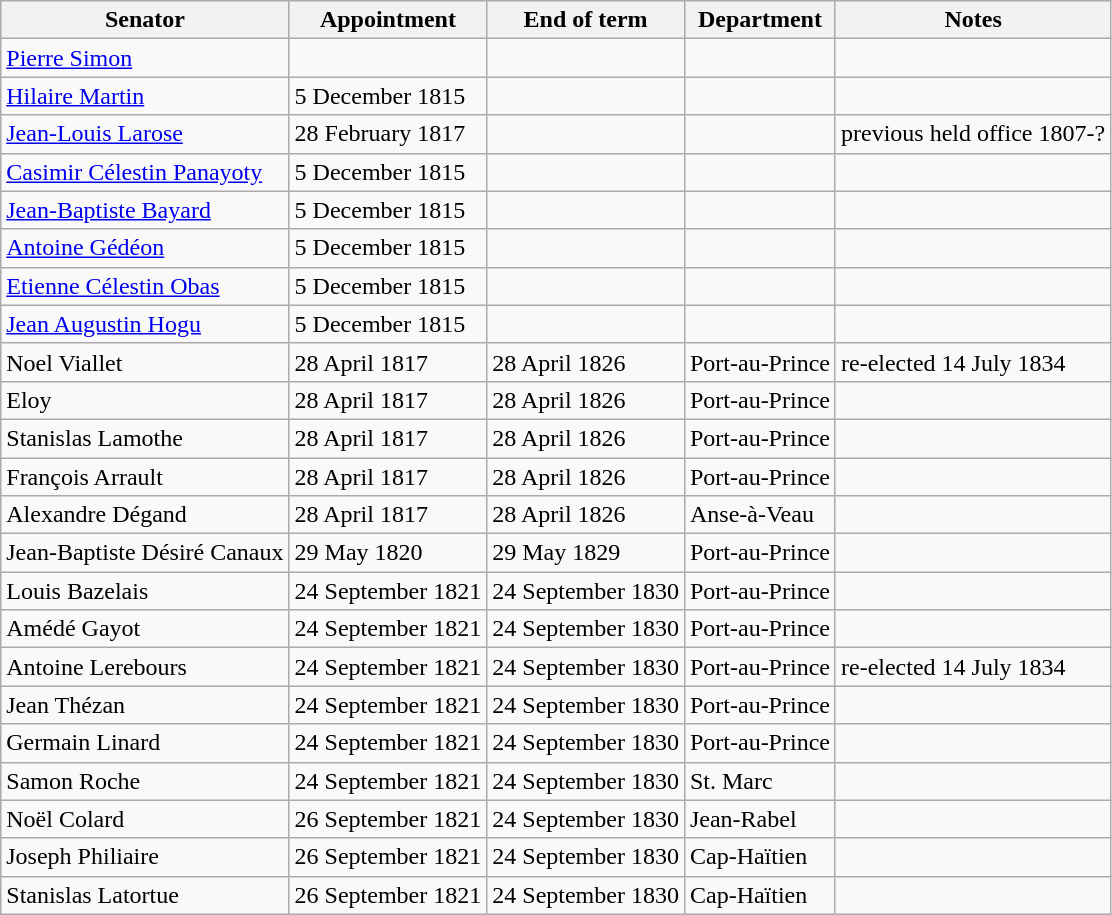<table class="wikitable">
<tr>
<th>Senator</th>
<th>Appointment</th>
<th>End of term</th>
<th>Department</th>
<th>Notes</th>
</tr>
<tr>
<td><a href='#'>Pierre Simon</a></td>
<td></td>
<td></td>
<td></td>
<td></td>
</tr>
<tr>
<td><a href='#'>Hilaire Martin</a></td>
<td>5 December 1815</td>
<td></td>
<td></td>
<td></td>
</tr>
<tr>
<td><a href='#'>Jean-Louis Larose</a></td>
<td>28 February 1817</td>
<td></td>
<td></td>
<td>previous held office 1807-?</td>
</tr>
<tr>
<td><a href='#'>Casimir Célestin Panayoty</a></td>
<td>5 December 1815</td>
<td></td>
<td></td>
<td></td>
</tr>
<tr>
<td><a href='#'>Jean-Baptiste Bayard</a></td>
<td>5 December 1815</td>
<td></td>
<td></td>
<td></td>
</tr>
<tr>
<td><a href='#'>Antoine Gédéon</a></td>
<td>5 December 1815</td>
<td></td>
<td></td>
<td></td>
</tr>
<tr>
<td><a href='#'>Etienne Célestin Obas</a></td>
<td>5 December 1815</td>
<td></td>
<td></td>
<td></td>
</tr>
<tr>
<td><a href='#'>Jean Augustin Hogu</a></td>
<td>5 December 1815</td>
<td></td>
<td></td>
<td></td>
</tr>
<tr>
<td>Noel Viallet</td>
<td>28 April 1817</td>
<td>28 April 1826</td>
<td>Port-au-Prince</td>
<td>re-elected 14 July 1834</td>
</tr>
<tr>
<td>Eloy</td>
<td>28 April 1817</td>
<td>28 April 1826</td>
<td>Port-au-Prince</td>
<td></td>
</tr>
<tr>
<td>Stanislas Lamothe</td>
<td>28 April 1817</td>
<td>28 April 1826</td>
<td>Port-au-Prince</td>
<td></td>
</tr>
<tr>
<td>François Arrault</td>
<td>28 April 1817</td>
<td>28 April 1826</td>
<td>Port-au-Prince</td>
<td></td>
</tr>
<tr>
<td>Alexandre Dégand</td>
<td>28 April 1817</td>
<td>28 April 1826</td>
<td>Anse-à-Veau</td>
<td></td>
</tr>
<tr>
<td>Jean-Baptiste Désiré Canaux</td>
<td>29 May 1820</td>
<td>29 May 1829</td>
<td>Port-au-Prince</td>
<td></td>
</tr>
<tr>
<td>Louis Bazelais</td>
<td>24 September 1821</td>
<td>24 September 1830</td>
<td>Port-au-Prince</td>
<td></td>
</tr>
<tr>
<td>Amédé Gayot</td>
<td>24 September 1821</td>
<td>24 September 1830</td>
<td>Port-au-Prince</td>
<td></td>
</tr>
<tr>
<td>Antoine Lerebours</td>
<td>24 September 1821</td>
<td>24 September 1830</td>
<td>Port-au-Prince</td>
<td>re-elected 14 July 1834</td>
</tr>
<tr>
<td>Jean Thézan</td>
<td>24 September 1821</td>
<td>24 September 1830</td>
<td>Port-au-Prince</td>
<td></td>
</tr>
<tr>
<td>Germain Linard</td>
<td>24 September 1821</td>
<td>24 September 1830</td>
<td>Port-au-Prince</td>
<td></td>
</tr>
<tr>
<td>Samon Roche</td>
<td>24 September 1821</td>
<td>24 September 1830</td>
<td>St. Marc</td>
<td></td>
</tr>
<tr>
<td>Noël Colard</td>
<td>26 September 1821</td>
<td>24 September 1830</td>
<td>Jean-Rabel</td>
<td></td>
</tr>
<tr>
<td>Joseph Philiaire</td>
<td>26 September 1821</td>
<td>24 September 1830</td>
<td>Cap-Haïtien</td>
<td></td>
</tr>
<tr>
<td>Stanislas Latortue</td>
<td>26 September 1821</td>
<td>24 September 1830</td>
<td>Cap-Haïtien</td>
<td></td>
</tr>
</table>
